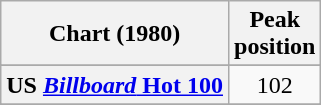<table class="wikitable sortable plainrowheaders" style="text-align:center">
<tr>
<th>Chart (1980)</th>
<th>Peak<br>position</th>
</tr>
<tr>
</tr>
<tr>
</tr>
<tr>
</tr>
<tr>
</tr>
<tr>
</tr>
<tr>
<th scope="row">US <a href='#'><em>Billboard</em> Hot 100</a></th>
<td>102</td>
</tr>
<tr>
</tr>
<tr>
</tr>
<tr>
</tr>
</table>
